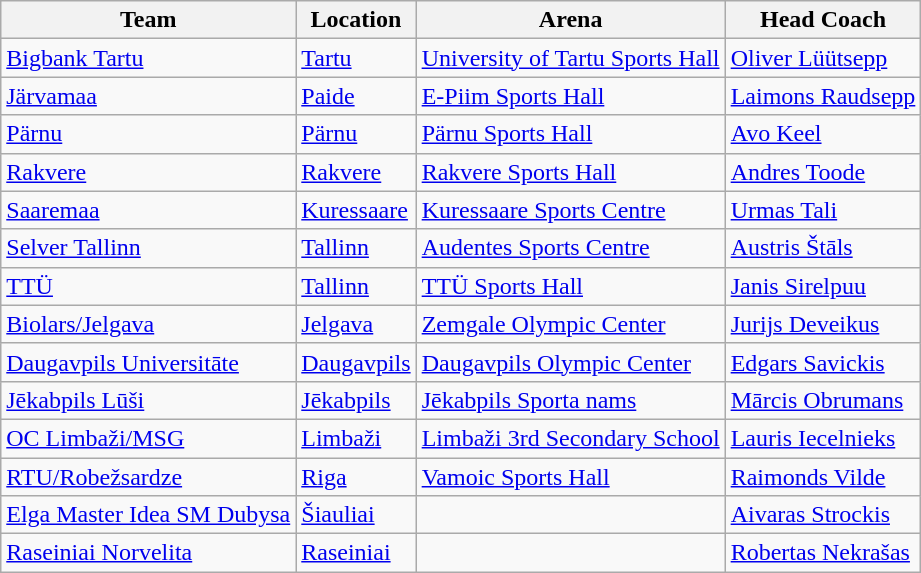<table class="wikitable sortable">
<tr>
<th>Team</th>
<th>Location</th>
<th>Arena</th>
<th>Head Coach</th>
</tr>
<tr>
<td> <a href='#'>Bigbank Tartu</a></td>
<td><a href='#'>Tartu</a></td>
<td><a href='#'>University of Tartu Sports Hall</a></td>
<td> <a href='#'>Oliver Lüütsepp</a></td>
</tr>
<tr>
<td> <a href='#'>Järvamaa</a></td>
<td><a href='#'>Paide</a></td>
<td><a href='#'>E-Piim Sports Hall</a></td>
<td> <a href='#'>Laimons Raudsepp</a></td>
</tr>
<tr>
<td> <a href='#'>Pärnu</a></td>
<td><a href='#'>Pärnu</a></td>
<td><a href='#'>Pärnu Sports Hall</a></td>
<td> <a href='#'>Avo Keel</a></td>
</tr>
<tr>
<td> <a href='#'>Rakvere</a></td>
<td><a href='#'>Rakvere</a></td>
<td><a href='#'>Rakvere Sports Hall</a></td>
<td> <a href='#'>Andres Toode</a></td>
</tr>
<tr>
<td> <a href='#'>Saaremaa</a></td>
<td><a href='#'>Kuressaare</a></td>
<td><a href='#'>Kuressaare Sports Centre</a></td>
<td> <a href='#'>Urmas Tali</a></td>
</tr>
<tr>
<td> <a href='#'>Selver Tallinn</a></td>
<td><a href='#'>Tallinn</a></td>
<td><a href='#'>Audentes Sports Centre</a></td>
<td> <a href='#'>Austris Štāls</a></td>
</tr>
<tr>
<td> <a href='#'>TTÜ</a></td>
<td><a href='#'>Tallinn</a></td>
<td><a href='#'>TTÜ Sports Hall</a></td>
<td> <a href='#'>Janis Sirelpuu</a></td>
</tr>
<tr>
<td> <a href='#'>Biolars/Jelgava</a></td>
<td><a href='#'>Jelgava</a></td>
<td><a href='#'>Zemgale Olympic Center</a></td>
<td> <a href='#'>Jurijs Deveikus</a></td>
</tr>
<tr>
<td> <a href='#'>Daugavpils Universitāte</a></td>
<td><a href='#'>Daugavpils</a></td>
<td><a href='#'>Daugavpils Olympic Center</a></td>
<td> <a href='#'>Edgars Savickis</a></td>
</tr>
<tr>
<td> <a href='#'>Jēkabpils Lūši</a></td>
<td><a href='#'>Jēkabpils</a></td>
<td><a href='#'>Jēkabpils Sporta nams</a></td>
<td> <a href='#'>Mārcis Obrumans</a></td>
</tr>
<tr>
<td> <a href='#'>OC Limbaži/MSG</a></td>
<td><a href='#'>Limbaži</a></td>
<td><a href='#'>Limbaži 3rd Secondary School</a></td>
<td> <a href='#'>Lauris Iecelnieks</a></td>
</tr>
<tr>
<td> <a href='#'>RTU/Robežsardze</a></td>
<td><a href='#'>Riga</a></td>
<td><a href='#'>Vamoic Sports Hall</a></td>
<td> <a href='#'>Raimonds Vilde</a></td>
</tr>
<tr>
<td> <a href='#'>Elga Master Idea SM Dubysa</a></td>
<td><a href='#'>Šiauliai</a></td>
<td></td>
<td> <a href='#'>Aivaras Strockis</a></td>
</tr>
<tr>
<td> <a href='#'>Raseiniai Norvelita</a></td>
<td><a href='#'>Raseiniai</a></td>
<td></td>
<td> <a href='#'>Robertas Nekrašas</a></td>
</tr>
</table>
